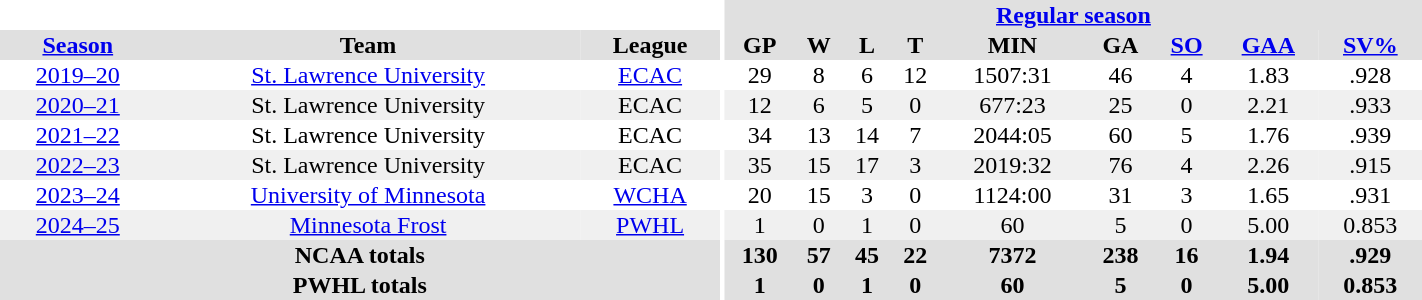<table id="Table3" cellspacing="0" cellpadding="1" border="0" style="text-align:center; width:75%">
<tr>
<th colspan="3" style="background:#fff;"></th>
<th rowspan="85" style="background:#fff;"></th>
<th colspan="9" style="background:#e0e0e0;"><a href='#'>Regular season</a></th>
</tr>
<tr bgcolor="#e0e0e0">
<th><a href='#'>Season</a></th>
<th>Team</th>
<th>League</th>
<th>GP</th>
<th>W</th>
<th>L</th>
<th>T</th>
<th>MIN</th>
<th>GA</th>
<th><a href='#'>SO</a></th>
<th><a href='#'>GAA</a></th>
<th><a href='#'>SV%</a></th>
</tr>
<tr>
<td><a href='#'>2019–20</a></td>
<td><a href='#'>St. Lawrence University</a></td>
<td><a href='#'>ECAC</a></td>
<td>29</td>
<td>8</td>
<td>6</td>
<td>12</td>
<td>1507:31</td>
<td>46</td>
<td>4</td>
<td>1.83</td>
<td>.928</td>
</tr>
<tr bgcolor="#f0f0f0">
<td><a href='#'>2020–21</a></td>
<td>St. Lawrence University</td>
<td>ECAC</td>
<td>12</td>
<td>6</td>
<td>5</td>
<td>0</td>
<td>677:23</td>
<td>25</td>
<td>0</td>
<td>2.21</td>
<td>.933</td>
</tr>
<tr>
<td><a href='#'>2021–22</a></td>
<td>St. Lawrence University</td>
<td>ECAC</td>
<td>34</td>
<td>13</td>
<td>14</td>
<td>7</td>
<td>2044:05</td>
<td>60</td>
<td>5</td>
<td>1.76</td>
<td>.939</td>
</tr>
<tr bgcolor="#f0f0f0">
<td><a href='#'>2022–23</a></td>
<td>St. Lawrence University</td>
<td>ECAC</td>
<td>35</td>
<td>15</td>
<td>17</td>
<td>3</td>
<td>2019:32</td>
<td>76</td>
<td>4</td>
<td>2.26</td>
<td>.915</td>
</tr>
<tr>
<td><a href='#'>2023–24</a></td>
<td><a href='#'>University of Minnesota</a></td>
<td><a href='#'>WCHA</a></td>
<td>20</td>
<td>15</td>
<td>3</td>
<td>0</td>
<td>1124:00</td>
<td>31</td>
<td>3</td>
<td>1.65</td>
<td>.931</td>
</tr>
<tr bgcolor="#f0f0f0">
<td><a href='#'>2024–25</a></td>
<td><a href='#'>Minnesota Frost</a></td>
<td><a href='#'>PWHL</a></td>
<td>1</td>
<td>0</td>
<td>1</td>
<td>0</td>
<td>60</td>
<td>5</td>
<td>0</td>
<td>5.00</td>
<td>0.853</td>
</tr>
<tr bgcolor="#e0e0e0" align="center">
<th colspan="3" align="center">NCAA totals</th>
<th>130</th>
<th>57</th>
<th>45</th>
<th>22</th>
<th>7372</th>
<th>238</th>
<th>16</th>
<th>1.94</th>
<th>.929</th>
</tr>
<tr bgcolor="#e0e0e0" align="center">
<th colspan="3" align="center">PWHL totals</th>
<th>1</th>
<th>0</th>
<th>1</th>
<th>0</th>
<th>60</th>
<th>5</th>
<th>0</th>
<th>5.00</th>
<th>0.853</th>
</tr>
</table>
